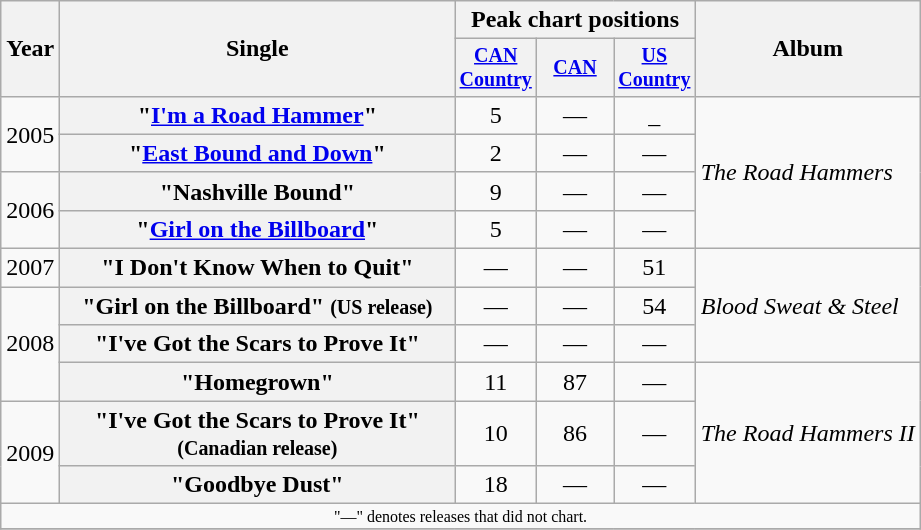<table class="wikitable plainrowheaders" style="text-align:center;">
<tr>
<th rowspan="2">Year</th>
<th rowspan="2" style="width:16em;">Single</th>
<th colspan="3">Peak chart positions</th>
<th rowspan="2">Album</th>
</tr>
<tr style="font-size:smaller;">
<th width="45"><a href='#'>CAN Country</a><br></th>
<th width="45"><a href='#'>CAN</a><br></th>
<th width="45"><a href='#'>US Country</a><br></th>
</tr>
<tr>
<td rowspan="2">2005</td>
<th scope="row">"<a href='#'>I'm a Road Hammer</a>"</th>
<td>5</td>
<td>—</td>
<td>_</td>
<td align="left" rowspan="4"><em>The Road Hammers</em></td>
</tr>
<tr>
<th scope="row">"<a href='#'>East Bound and Down</a>"</th>
<td>2</td>
<td>—</td>
<td>—</td>
</tr>
<tr>
<td rowspan="2">2006</td>
<th scope="row">"Nashville Bound"</th>
<td>9</td>
<td>—</td>
<td>—</td>
</tr>
<tr>
<th scope="row">"<a href='#'>Girl on the Billboard</a>"</th>
<td>5</td>
<td>—</td>
<td>—</td>
</tr>
<tr>
<td>2007</td>
<th scope="row">"I Don't Know When to Quit"</th>
<td>—</td>
<td>—</td>
<td>51</td>
<td align="left" rowspan="3"><em>Blood Sweat & Steel</em></td>
</tr>
<tr>
<td rowspan="3">2008</td>
<th scope="row">"Girl on the Billboard" <small>(US release)</small></th>
<td>—</td>
<td>—</td>
<td>54</td>
</tr>
<tr>
<th scope="row">"I've Got the Scars to Prove It"</th>
<td>—</td>
<td>—</td>
<td>—</td>
</tr>
<tr>
<th scope="row">"Homegrown"</th>
<td>11</td>
<td>87</td>
<td>—</td>
<td align="left" rowspan="3"><em>The Road Hammers II</em></td>
</tr>
<tr>
<td rowspan="2">2009</td>
<th scope="row">"I've Got the Scars to Prove It"<br><small>(Canadian release)</small></th>
<td>10</td>
<td>86</td>
<td>—</td>
</tr>
<tr>
<th scope="row">"Goodbye Dust"</th>
<td>18</td>
<td>—</td>
<td>—</td>
</tr>
<tr>
<td colspan="6" style="font-size:8pt">"—" denotes releases that did not chart.</td>
</tr>
<tr>
</tr>
</table>
